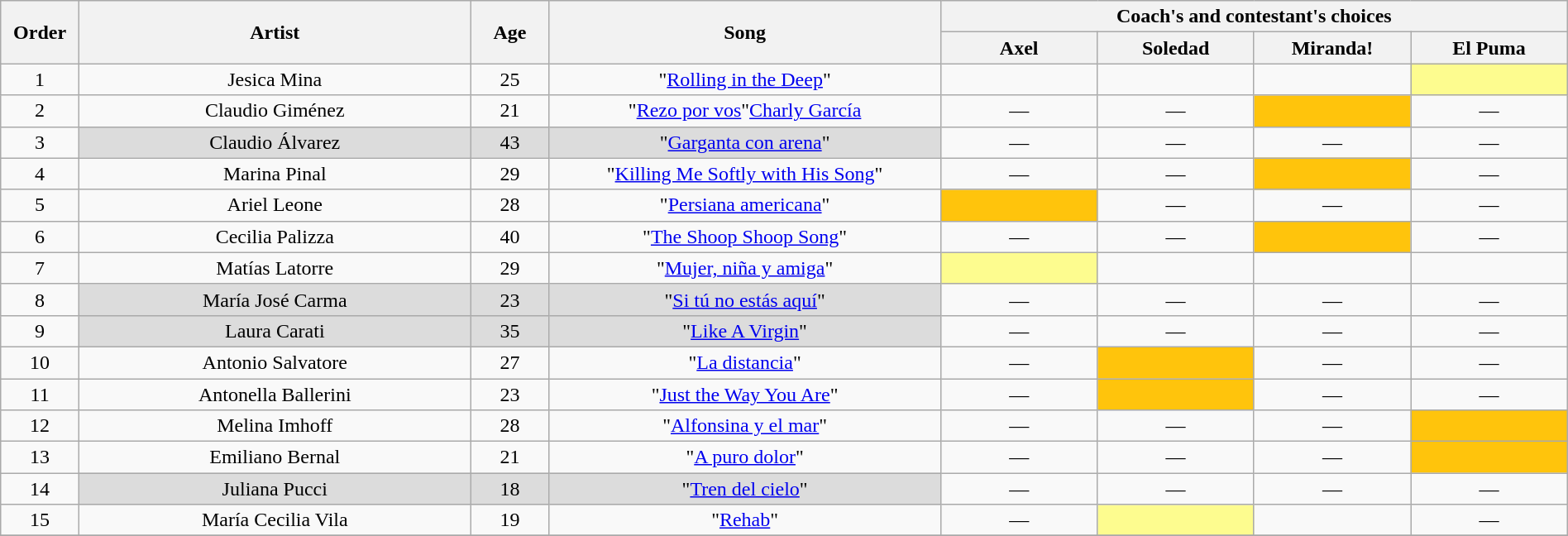<table class="wikitable" style="text-align:center; width:100%;">
<tr>
<th scope="col" rowspan="2" width="05%">Order</th>
<th scope="col" rowspan="2" width="25%">Artist</th>
<th scope="col" rowspan="2" width="05%">Age</th>
<th scope="col" rowspan="2" width="25%">Song</th>
<th scope="col" colspan="4" width="40%">Coach's and contestant's choices</th>
</tr>
<tr>
<th width="10%">Axel</th>
<th width="10%">Soledad</th>
<th width="10%">Miranda!</th>
<th width="10%">El Puma</th>
</tr>
<tr>
<td scope="col">1</td>
<td>Jesica Mina</td>
<td>25</td>
<td>"<a href='#'>Rolling in the Deep</a>"</td>
<td><strong></strong></td>
<td><strong></strong></td>
<td><strong></strong></td>
<td style="background:#fdfc8f;"><strong></strong></td>
</tr>
<tr>
<td scope="col">2</td>
<td>Claudio Giménez</td>
<td>21</td>
<td>"<a href='#'>Rezo por vos</a>"<a href='#'>Charly García</a></td>
<td>—</td>
<td>—</td>
<td style="background:#ffc40c;"><strong></strong></td>
<td>—</td>
</tr>
<tr>
<td scope="col">3</td>
<td style="background:#dcdcdc;">Claudio Álvarez</td>
<td style="background:#dcdcdc;">43</td>
<td style="background:#dcdcdc;">"<a href='#'>Garganta con arena</a>"</td>
<td>—</td>
<td>—</td>
<td>—</td>
<td>—</td>
</tr>
<tr>
<td scope="col">4</td>
<td>Marina Pinal</td>
<td>29</td>
<td>"<a href='#'>Killing Me Softly with His Song</a>"</td>
<td>—</td>
<td>—</td>
<td style="background:#ffc40c;"><strong></strong></td>
<td>—</td>
</tr>
<tr>
<td scope="col">5</td>
<td>Ariel Leone</td>
<td>28</td>
<td>"<a href='#'>Persiana americana</a>"</td>
<td style="background:#ffc40c;"><strong></strong></td>
<td>—</td>
<td>—</td>
<td>—</td>
</tr>
<tr>
<td scope="col">6</td>
<td>Cecilia Palizza</td>
<td>40</td>
<td>"<a href='#'>The Shoop Shoop Song</a>"</td>
<td>—</td>
<td>—</td>
<td style="background:#ffc40c;"><strong></strong></td>
<td>—</td>
</tr>
<tr>
<td scope="col">7</td>
<td>Matías Latorre</td>
<td>29</td>
<td>"<a href='#'>Mujer, niña y amiga</a>"</td>
<td style="background:#fdfc8f;"><strong></strong></td>
<td><strong></strong></td>
<td><strong></strong></td>
<td><strong></strong></td>
</tr>
<tr>
<td scope="col">8</td>
<td style="background:#dcdcdc;">María José Carma</td>
<td style="background:#dcdcdc;">23</td>
<td style="background:#dcdcdc;">"<a href='#'>Si tú no estás aquí</a>"</td>
<td>—</td>
<td>—</td>
<td>—</td>
<td>—</td>
</tr>
<tr>
<td scope="col">9</td>
<td style="background:#dcdcdc;">Laura Carati</td>
<td style="background:#dcdcdc;">35</td>
<td style="background:#dcdcdc;">"<a href='#'>Like A Virgin</a>"</td>
<td>—</td>
<td>—</td>
<td>—</td>
<td>—</td>
</tr>
<tr>
<td scope="col">10</td>
<td>Antonio Salvatore</td>
<td>27</td>
<td>"<a href='#'>La distancia</a>"</td>
<td>—</td>
<td style="background:#ffc40c;"><strong></strong></td>
<td>—</td>
<td>—</td>
</tr>
<tr>
<td scope="col">11</td>
<td>Antonella Ballerini</td>
<td>23</td>
<td>"<a href='#'>Just the Way You Are</a>"</td>
<td>—</td>
<td style="background:#ffc40c;"><strong></strong></td>
<td>—</td>
<td>—</td>
</tr>
<tr>
<td scope="col">12</td>
<td>Melina Imhoff</td>
<td>28</td>
<td>"<a href='#'>Alfonsina y el mar</a>"</td>
<td>—</td>
<td>—</td>
<td>—</td>
<td style="background:#ffc40c;"><strong></strong></td>
</tr>
<tr>
<td scope="col">13</td>
<td>Emiliano Bernal</td>
<td>21</td>
<td>"<a href='#'>A puro dolor</a>"</td>
<td>—</td>
<td>—</td>
<td>—</td>
<td style="background:#ffc40c;"><strong></strong></td>
</tr>
<tr>
<td scope="col">14</td>
<td style="background:#dcdcdc;">Juliana Pucci</td>
<td style="background:#dcdcdc;">18</td>
<td style="background:#dcdcdc;">"<a href='#'>Tren del cielo</a>"</td>
<td>—</td>
<td>—</td>
<td>—</td>
<td>—</td>
</tr>
<tr>
<td scope="col">15</td>
<td>María Cecilia Vila</td>
<td>19</td>
<td>"<a href='#'>Rehab</a>"</td>
<td>—</td>
<td style="background:#fdfc8f;"><strong></strong></td>
<td><strong></strong></td>
<td>—</td>
</tr>
<tr>
</tr>
</table>
